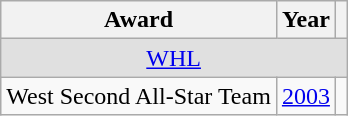<table class="wikitable">
<tr>
<th>Award</th>
<th>Year</th>
<th></th>
</tr>
<tr ALIGN="center" bgcolor="#e0e0e0">
<td colspan="3"><a href='#'>WHL</a></td>
</tr>
<tr>
<td>West Second All-Star Team</td>
<td><a href='#'>2003</a></td>
<td></td>
</tr>
</table>
